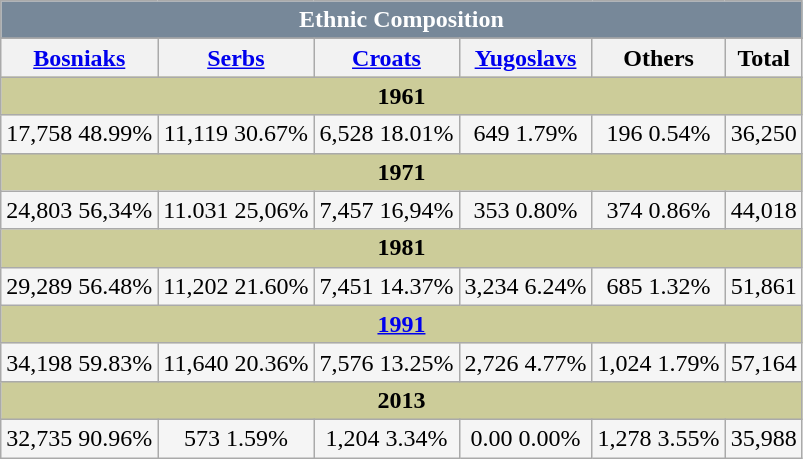<table class="wikitable">
<tr>
<td colspan="6" align=center style="background:#778899; color:white"><strong>Ethnic Composition</strong></td>
</tr>
<tr>
</tr>
<tr align=center>
<th><a href='#'>Bosniaks</a></th>
<th><a href='#'>Serbs</a></th>
<th><a href='#'>Croats</a></th>
<th><a href='#'>Yugoslavs</a></th>
<th>Others</th>
<th>Total</th>
</tr>
<tr>
<td colspan="6" bgcolor="#cccc99" align=center><strong>1961</strong></td>
</tr>
<tr bgcolor="f5f5f5" align=center>
<td>17,758 48.99%</td>
<td>11,119 30.67%</td>
<td>6,528 18.01%</td>
<td>649 1.79%</td>
<td>196 0.54%</td>
<td>36,250</td>
</tr>
<tr>
<td colspan="6" bgcolor="#cccc99" align=center><strong>1971</strong></td>
</tr>
<tr bgcolor="f5f5f5" align=center>
<td>24,803 56,34%</td>
<td>11.031 25,06%</td>
<td>7,457 16,94%</td>
<td>353 0.80%</td>
<td>374 0.86%</td>
<td>44,018</td>
</tr>
<tr>
<td colspan="6" bgcolor="#cccc99" align=center><strong>1981</strong></td>
</tr>
<tr bgcolor="f5f5f5" align=center>
<td>29,289 56.48%</td>
<td>11,202 21.60%</td>
<td>7,451 14.37%</td>
<td>3,234 6.24%</td>
<td>685 1.32%</td>
<td>51,861</td>
</tr>
<tr>
<td colspan="6" bgcolor="#cccc99" align=center><strong><a href='#'>1991</a></strong></td>
</tr>
<tr bgcolor="f5f5f5" align=center>
<td>34,198 59.83%</td>
<td>11,640 20.36%</td>
<td>7,576 13.25%</td>
<td>2,726 4.77%</td>
<td>1,024 1.79%</td>
<td>57,164</td>
</tr>
<tr>
<td colspan="6" bgcolor="#cccc99" align=center><strong>2013</strong></td>
</tr>
<tr bgcolor="f5f5f5" align=center>
<td>32,735 90.96%</td>
<td>573 1.59%</td>
<td>1,204 3.34%</td>
<td>0.00 0.00%</td>
<td>1,278 3.55%</td>
<td>35,988</td>
</tr>
</table>
